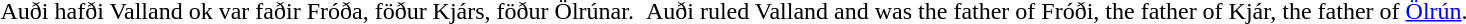<table>
<tr>
<td><br>Auði hafði Valland ok var faðir Fróða, föður Kjárs, föður Ölrúnar.</td>
<td><br></td>
<td><br>Auði ruled Valland and was the father of Fróði, the father of Kjár, the father of <a href='#'>Ölrún</a>.</td>
<td></td>
</tr>
</table>
